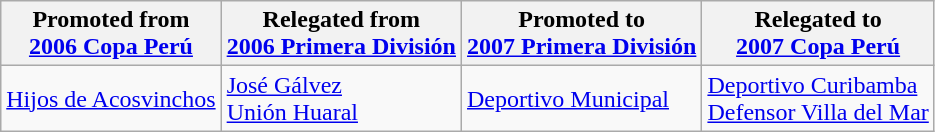<table class="wikitable">
<tr>
<th>Promoted from<br><a href='#'>2006 Copa Perú</a></th>
<th>Relegated from<br><a href='#'>2006 Primera División</a></th>
<th>Promoted to<br><a href='#'>2007 Primera División</a></th>
<th>Relegated to<br><a href='#'>2007 Copa Perú</a></th>
</tr>
<tr>
<td> <a href='#'>Hijos de Acosvinchos</a> </td>
<td> <a href='#'>José Gálvez</a> <br> <a href='#'>Unión Huaral</a> </td>
<td> <a href='#'>Deportivo Municipal</a> </td>
<td> <a href='#'>Deportivo Curibamba</a> <br> <a href='#'>Defensor Villa del Mar</a> </td>
</tr>
</table>
